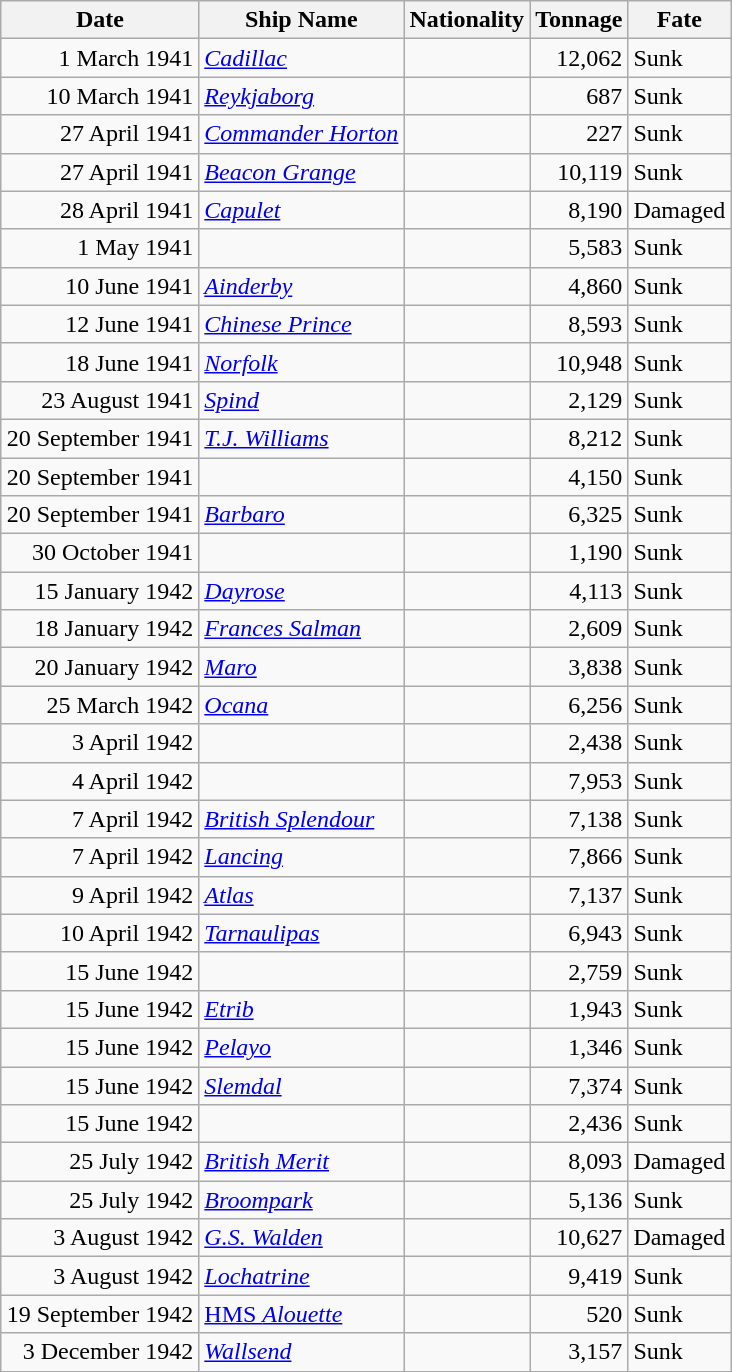<table class="wikitable sortable" style="margin: 1em auto 1em auto;">
<tr>
<th>Date</th>
<th>Ship Name</th>
<th>Nationality</th>
<th>Tonnage</th>
<th>Fate</th>
</tr>
<tr>
<td align="right">1 March 1941</td>
<td align="left"><a href='#'><em>Cadillac</em></a></td>
<td align="left"></td>
<td align="right">12,062</td>
<td align="left">Sunk</td>
</tr>
<tr>
<td align="right">10 March 1941</td>
<td align="left"><a href='#'><em>Reykjaborg</em></a></td>
<td align="left"></td>
<td align="right">687</td>
<td align="left">Sunk</td>
</tr>
<tr>
<td align="right">27 April 1941</td>
<td align="left"><a href='#'><em>Commander Horton</em></a></td>
<td align="left"></td>
<td align="right">227</td>
<td align="left">Sunk</td>
</tr>
<tr>
<td align="right">27 April 1941</td>
<td align="left"><a href='#'><em>Beacon Grange</em></a></td>
<td align="left"></td>
<td align="right">10,119</td>
<td align="left">Sunk</td>
</tr>
<tr>
<td align="right">28 April 1941</td>
<td align="left"><a href='#'><em>Capulet</em></a></td>
<td align="left"></td>
<td align="right">8,190</td>
<td align="left">Damaged</td>
</tr>
<tr>
<td align="right">1 May 1941</td>
<td align="left"></td>
<td align="left"></td>
<td align="right">5,583</td>
<td align="left">Sunk</td>
</tr>
<tr>
<td align="right">10 June 1941</td>
<td align="left"><a href='#'><em>Ainderby</em></a></td>
<td align="left"></td>
<td align="right">4,860</td>
<td align="left">Sunk</td>
</tr>
<tr>
<td align="right">12 June 1941</td>
<td align="left"><a href='#'><em>Chinese Prince</em></a></td>
<td align="left"></td>
<td align="right">8,593</td>
<td align="left">Sunk</td>
</tr>
<tr>
<td align="right">18 June 1941</td>
<td align="left"><a href='#'><em>Norfolk</em></a></td>
<td align="left"></td>
<td align="right">10,948</td>
<td align="left">Sunk</td>
</tr>
<tr>
<td align="right">23 August 1941</td>
<td align="left"><a href='#'><em>Spind</em></a></td>
<td align="left"></td>
<td align="right">2,129</td>
<td align="left">Sunk</td>
</tr>
<tr>
<td align="right">20 September 1941</td>
<td align="left"><a href='#'><em>T.J. Williams</em></a></td>
<td align="left"></td>
<td align="right">8,212</td>
<td align="left">Sunk</td>
</tr>
<tr>
<td align="right">20 September 1941</td>
<td align="left"></td>
<td align="left"></td>
<td align="right">4,150</td>
<td align="left">Sunk</td>
</tr>
<tr>
<td align="right">20 September 1941</td>
<td align="left"><a href='#'><em>Barbaro</em></a></td>
<td align="left"></td>
<td align="right">6,325</td>
<td align="left">Sunk</td>
</tr>
<tr>
<td align="right">30 October 1941</td>
<td align="left"></td>
<td align="left"></td>
<td align="right">1,190</td>
<td align="left">Sunk</td>
</tr>
<tr>
<td align="right">15 January 1942</td>
<td align="left"><a href='#'><em>Dayrose</em></a></td>
<td align="left"></td>
<td align="right">4,113</td>
<td align="left">Sunk</td>
</tr>
<tr>
<td align="right">18 January 1942</td>
<td align="left"><a href='#'><em>Frances Salman</em></a></td>
<td align="left"></td>
<td align="right">2,609</td>
<td align="left">Sunk</td>
</tr>
<tr>
<td align="right">20 January 1942</td>
<td align="left"><a href='#'><em>Maro</em></a></td>
<td align="left"></td>
<td align="right">3,838</td>
<td align="left">Sunk</td>
</tr>
<tr>
<td align="right">25 March 1942</td>
<td align="left"><a href='#'><em>Ocana</em></a></td>
<td align="left"></td>
<td align="right">6,256</td>
<td align="left">Sunk</td>
</tr>
<tr>
<td align="right">3 April 1942</td>
<td align="left"></td>
<td align="left"></td>
<td align="right">2,438</td>
<td align="left">Sunk</td>
</tr>
<tr>
<td align="right">4 April 1942</td>
<td align="left"></td>
<td align="left"></td>
<td align="right">7,953</td>
<td align="left">Sunk</td>
</tr>
<tr>
<td align="right">7 April 1942</td>
<td align="left"><a href='#'><em>British Splendour</em></a></td>
<td align="left"></td>
<td align="right">7,138</td>
<td align="left">Sunk</td>
</tr>
<tr>
<td align="right">7 April 1942</td>
<td align="left"><a href='#'><em>Lancing</em></a></td>
<td align="left"></td>
<td align="right">7,866</td>
<td align="left">Sunk</td>
</tr>
<tr>
<td align="right">9 April 1942</td>
<td align="left"><a href='#'><em>Atlas</em></a></td>
<td align="left"></td>
<td align="right">7,137</td>
<td align="left">Sunk</td>
</tr>
<tr>
<td align="right">10 April 1942</td>
<td align="left"><a href='#'><em>Tarnaulipas</em></a></td>
<td align="left"></td>
<td align="right">6,943</td>
<td align="left">Sunk</td>
</tr>
<tr>
<td align="right">15 June 1942</td>
<td align="left"></td>
<td align="left"></td>
<td align="right">2,759</td>
<td align="left">Sunk</td>
</tr>
<tr>
<td align="right">15 June 1942</td>
<td align="left"><a href='#'><em>Etrib</em></a></td>
<td align="left"></td>
<td align="right">1,943</td>
<td align="left">Sunk</td>
</tr>
<tr>
<td align="right">15 June 1942</td>
<td align="left"><a href='#'><em>Pelayo</em></a></td>
<td align="left"></td>
<td align="right">1,346</td>
<td align="left">Sunk</td>
</tr>
<tr>
<td align="right">15 June 1942</td>
<td align="left"><a href='#'><em>Slemdal</em></a></td>
<td align="left"></td>
<td align="right">7,374</td>
<td align="left">Sunk</td>
</tr>
<tr>
<td align="right">15 June 1942</td>
<td align="left"></td>
<td align="left"></td>
<td align="right">2,436</td>
<td align="left">Sunk</td>
</tr>
<tr>
<td align="right">25 July 1942</td>
<td align="left"><a href='#'><em>British Merit</em></a></td>
<td align="left"></td>
<td align="right">8,093</td>
<td align="left">Damaged</td>
</tr>
<tr>
<td align="right">25 July 1942</td>
<td align="left"><a href='#'><em>Broompark</em></a></td>
<td align="left"></td>
<td align="right">5,136</td>
<td align="left">Sunk</td>
</tr>
<tr>
<td align="right">3 August 1942</td>
<td align="left"><a href='#'><em>G.S. Walden</em></a></td>
<td align="left"></td>
<td align="right">10,627</td>
<td align="left">Damaged</td>
</tr>
<tr>
<td align="right">3 August 1942</td>
<td align="left"><a href='#'><em>Lochatrine</em></a></td>
<td align="left"></td>
<td align="right">9,419</td>
<td align="left">Sunk</td>
</tr>
<tr>
<td align="right">19 September 1942</td>
<td align="left"><a href='#'>HMS <em>Alouette</em></a></td>
<td align="left"></td>
<td align="right">520</td>
<td align="left">Sunk</td>
</tr>
<tr>
<td align="right">3 December 1942</td>
<td align="left"><a href='#'><em>Wallsend</em></a></td>
<td align="left"></td>
<td align="right">3,157</td>
<td align="left">Sunk</td>
</tr>
</table>
